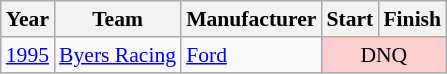<table class="wikitable" style="font-size: 90%;">
<tr>
<th>Year</th>
<th>Team</th>
<th>Manufacturer</th>
<th>Start</th>
<th>Finish</th>
</tr>
<tr>
<td><a href='#'>1995</a></td>
<td rowspan=2><a href='#'>Byers Racing</a></td>
<td rowspan=2><a href='#'>Ford</a></td>
<td align=center colspan=2 style="background:#FFCFCF;">DNQ</td>
</tr>
</table>
